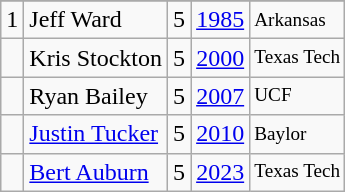<table class="wikitable">
<tr>
</tr>
<tr>
<td>1</td>
<td>Jeff Ward</td>
<td>5</td>
<td><a href='#'>1985</a></td>
<td style="font-size:80%;">Arkansas</td>
</tr>
<tr>
<td></td>
<td>Kris Stockton</td>
<td>5</td>
<td><a href='#'>2000</a></td>
<td style="font-size:80%;">Texas Tech</td>
</tr>
<tr>
<td></td>
<td>Ryan Bailey</td>
<td>5</td>
<td><a href='#'>2007</a></td>
<td style="font-size:80%;">UCF</td>
</tr>
<tr>
<td></td>
<td><a href='#'>Justin Tucker</a></td>
<td>5</td>
<td><a href='#'>2010</a></td>
<td style="font-size:80%;">Baylor</td>
</tr>
<tr>
<td></td>
<td><a href='#'>Bert Auburn</a></td>
<td>5</td>
<td><a href='#'>2023</a></td>
<td style="font-size:80%;">Texas Tech</td>
</tr>
</table>
